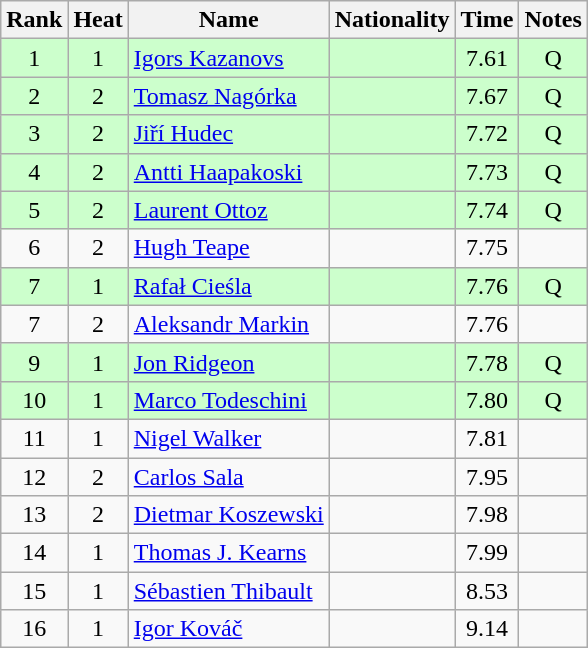<table class="wikitable sortable" style="text-align:center">
<tr>
<th>Rank</th>
<th>Heat</th>
<th>Name</th>
<th>Nationality</th>
<th>Time</th>
<th>Notes</th>
</tr>
<tr bgcolor=ccffcc>
<td>1</td>
<td>1</td>
<td align="left"><a href='#'>Igors Kazanovs</a></td>
<td align=left></td>
<td>7.61</td>
<td>Q</td>
</tr>
<tr bgcolor=ccffcc>
<td>2</td>
<td>2</td>
<td align="left"><a href='#'>Tomasz Nagórka</a></td>
<td align=left></td>
<td>7.67</td>
<td>Q</td>
</tr>
<tr bgcolor=ccffcc>
<td>3</td>
<td>2</td>
<td align="left"><a href='#'>Jiří Hudec</a></td>
<td align=left></td>
<td>7.72</td>
<td>Q</td>
</tr>
<tr bgcolor=ccffcc>
<td>4</td>
<td>2</td>
<td align="left"><a href='#'>Antti Haapakoski</a></td>
<td align=left></td>
<td>7.73</td>
<td>Q</td>
</tr>
<tr bgcolor=ccffcc>
<td>5</td>
<td>2</td>
<td align="left"><a href='#'>Laurent Ottoz</a></td>
<td align=left></td>
<td>7.74</td>
<td>Q</td>
</tr>
<tr>
<td>6</td>
<td>2</td>
<td align="left"><a href='#'>Hugh Teape</a></td>
<td align=left></td>
<td>7.75</td>
<td></td>
</tr>
<tr bgcolor=ccffcc>
<td>7</td>
<td>1</td>
<td align="left"><a href='#'>Rafał Cieśla</a></td>
<td align=left></td>
<td>7.76</td>
<td>Q</td>
</tr>
<tr>
<td>7</td>
<td>2</td>
<td align="left"><a href='#'>Aleksandr Markin</a></td>
<td align=left></td>
<td>7.76</td>
<td></td>
</tr>
<tr bgcolor=ccffcc>
<td>9</td>
<td>1</td>
<td align="left"><a href='#'>Jon Ridgeon</a></td>
<td align=left></td>
<td>7.78</td>
<td>Q</td>
</tr>
<tr bgcolor=ccffcc>
<td>10</td>
<td>1</td>
<td align="left"><a href='#'>Marco Todeschini</a></td>
<td align=left></td>
<td>7.80</td>
<td>Q</td>
</tr>
<tr>
<td>11</td>
<td>1</td>
<td align="left"><a href='#'>Nigel Walker</a></td>
<td align=left></td>
<td>7.81</td>
<td></td>
</tr>
<tr>
<td>12</td>
<td>2</td>
<td align="left"><a href='#'>Carlos Sala</a></td>
<td align=left></td>
<td>7.95</td>
<td></td>
</tr>
<tr>
<td>13</td>
<td>2</td>
<td align="left"><a href='#'>Dietmar Koszewski</a></td>
<td align=left></td>
<td>7.98</td>
<td></td>
</tr>
<tr>
<td>14</td>
<td>1</td>
<td align="left"><a href='#'>Thomas J. Kearns</a></td>
<td align=left></td>
<td>7.99</td>
<td></td>
</tr>
<tr>
<td>15</td>
<td>1</td>
<td align="left"><a href='#'>Sébastien Thibault</a></td>
<td align=left></td>
<td>8.53</td>
<td></td>
</tr>
<tr>
<td>16</td>
<td>1</td>
<td align="left"><a href='#'>Igor Kováč</a></td>
<td align=left></td>
<td>9.14</td>
<td></td>
</tr>
</table>
